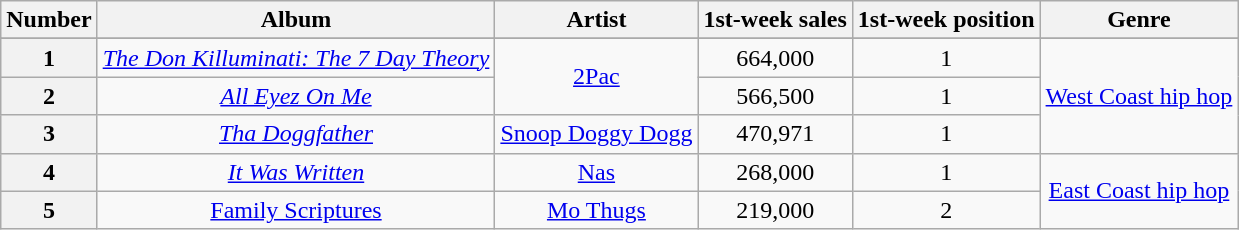<table class="wikitable sortable" style="text-align:center;">
<tr>
<th scope="col">Number</th>
<th scope="col">Album</th>
<th scope="col">Artist</th>
<th scope="col">1st-week sales</th>
<th scope="col">1st-week position</th>
<th scope="col">Genre</th>
</tr>
<tr>
</tr>
<tr>
<th scope="row">1</th>
<td><em><a href='#'>The Don Killuminati: The 7 Day Theory</a></em></td>
<td rowspan="2"><a href='#'>2Pac</a></td>
<td>664,000</td>
<td>1</td>
<td rowspan="3"><a href='#'>West Coast hip hop</a></td>
</tr>
<tr>
<th scope="row">2</th>
<td><em><a href='#'>All Eyez On Me</a></em></td>
<td>566,500</td>
<td>1</td>
</tr>
<tr>
<th scope="row">3</th>
<td><em><a href='#'>Tha Doggfather</a></em></td>
<td><a href='#'>Snoop Doggy Dogg</a></td>
<td>470,971</td>
<td>1</td>
</tr>
<tr>
<th scope="row">4</th>
<td><em><a href='#'>It Was Written</a></em></td>
<td><a href='#'>Nas</a></td>
<td>268,000</td>
<td>1</td>
<td rowspan="2"><a href='#'>East Coast hip hop</a></td>
</tr>
<tr>
<th scope="row">5</th>
<td><a href='#'>Family Scriptures</a></td>
<td><a href='#'>Mo Thugs</a></td>
<td>219,000</td>
<td>2</td>
</tr>
</table>
